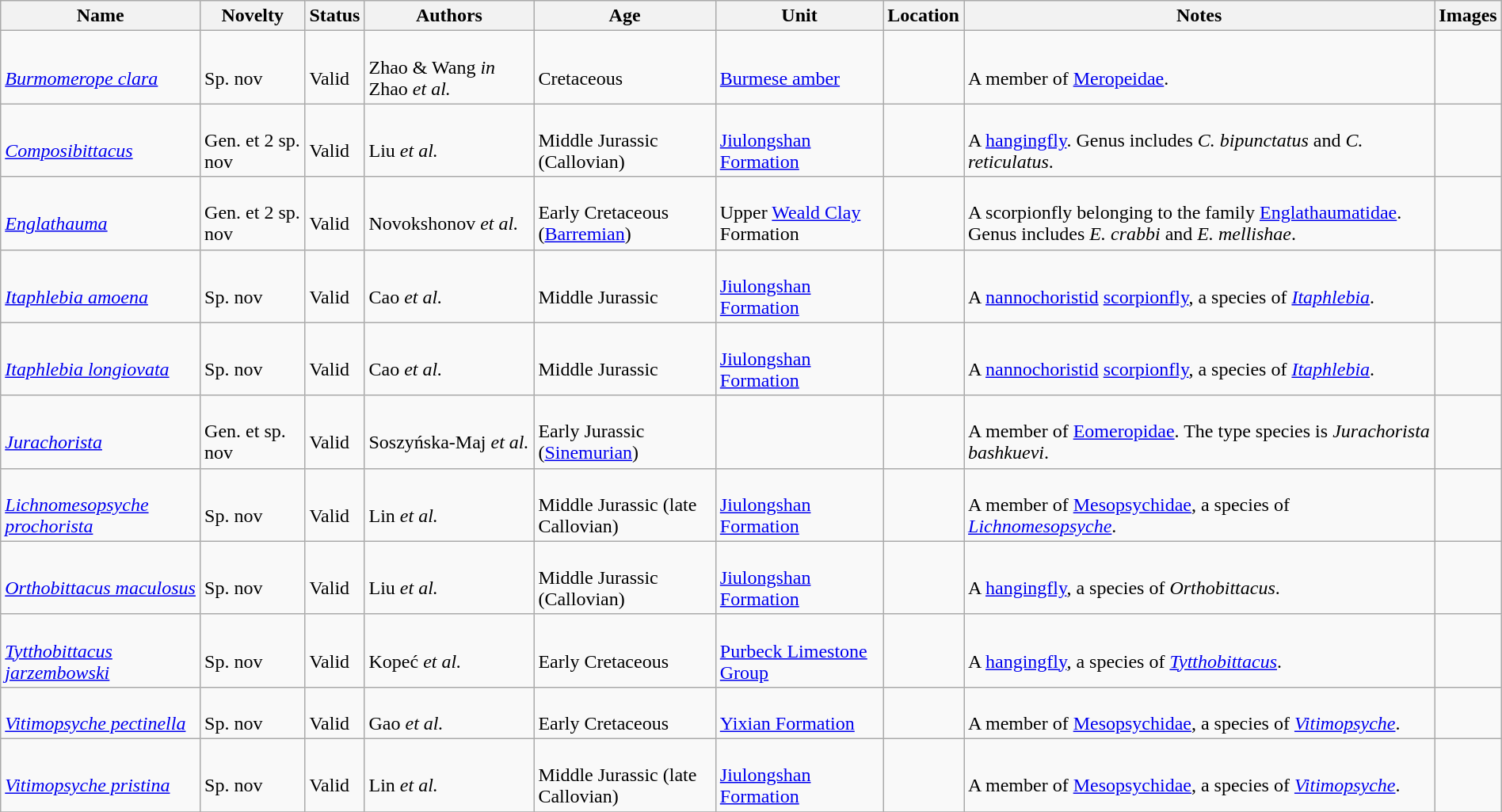<table class="wikitable sortable" align="center" width="100%">
<tr>
<th>Name</th>
<th>Novelty</th>
<th>Status</th>
<th>Authors</th>
<th>Age</th>
<th>Unit</th>
<th>Location</th>
<th>Notes</th>
<th>Images</th>
</tr>
<tr>
<td><br><em><a href='#'>Burmomerope clara</a></em></td>
<td><br>Sp. nov</td>
<td><br>Valid</td>
<td><br>Zhao & Wang <em>in</em> Zhao <em>et al.</em></td>
<td><br>Cretaceous</td>
<td><br><a href='#'>Burmese amber</a></td>
<td><br></td>
<td><br>A member of <a href='#'>Meropeidae</a>.</td>
<td></td>
</tr>
<tr>
<td><br><em><a href='#'>Composibittacus</a></em></td>
<td><br>Gen. et 2 sp. nov</td>
<td><br>Valid</td>
<td><br>Liu <em>et al.</em></td>
<td><br>Middle Jurassic (Callovian)</td>
<td><br><a href='#'>Jiulongshan Formation</a></td>
<td><br></td>
<td><br>A <a href='#'>hangingfly</a>. Genus includes <em>C. bipunctatus</em> and <em>C. reticulatus</em>.</td>
<td></td>
</tr>
<tr>
<td><br><em><a href='#'>Englathauma</a></em></td>
<td><br>Gen. et 2 sp. nov</td>
<td><br>Valid</td>
<td><br>Novokshonov <em>et al.</em></td>
<td><br>Early Cretaceous (<a href='#'>Barremian</a>)</td>
<td><br>Upper <a href='#'>Weald Clay</a> Formation</td>
<td><br></td>
<td><br>A scorpionfly belonging to the family <a href='#'>Englathaumatidae</a>. Genus includes <em>E. crabbi</em> and <em>E. mellishae</em>.</td>
<td></td>
</tr>
<tr>
<td><br><em><a href='#'>Itaphlebia amoena</a></em></td>
<td><br>Sp. nov</td>
<td><br>Valid</td>
<td><br>Cao <em>et al.</em></td>
<td><br>Middle Jurassic</td>
<td><br><a href='#'>Jiulongshan Formation</a></td>
<td><br></td>
<td><br>A <a href='#'>nannochoristid</a> <a href='#'>scorpionfly</a>, a species of <em><a href='#'>Itaphlebia</a></em>.</td>
<td></td>
</tr>
<tr>
<td><br><em><a href='#'>Itaphlebia longiovata</a></em></td>
<td><br>Sp. nov</td>
<td><br>Valid</td>
<td><br>Cao <em>et al.</em></td>
<td><br>Middle Jurassic</td>
<td><br><a href='#'>Jiulongshan Formation</a></td>
<td><br></td>
<td><br>A <a href='#'>nannochoristid</a> <a href='#'>scorpionfly</a>, a species of <em><a href='#'>Itaphlebia</a></em>.</td>
<td></td>
</tr>
<tr>
<td><br><em><a href='#'>Jurachorista</a></em></td>
<td><br>Gen. et sp. nov</td>
<td><br>Valid</td>
<td><br>Soszyńska-Maj <em>et al.</em></td>
<td><br>Early Jurassic (<a href='#'>Sinemurian</a>)</td>
<td></td>
<td><br></td>
<td><br>A member of <a href='#'>Eomeropidae</a>. The type species is <em>Jurachorista bashkuevi</em>.</td>
<td></td>
</tr>
<tr>
<td><br><em><a href='#'>Lichnomesopsyche prochorista</a></em></td>
<td><br>Sp. nov</td>
<td><br>Valid</td>
<td><br>Lin <em>et al.</em></td>
<td><br>Middle Jurassic (late Callovian)</td>
<td><br><a href='#'>Jiulongshan Formation</a></td>
<td><br></td>
<td><br>A member of <a href='#'>Mesopsychidae</a>, a species of <em><a href='#'>Lichnomesopsyche</a></em>.</td>
<td></td>
</tr>
<tr>
<td><br><em><a href='#'>Orthobittacus maculosus</a></em></td>
<td><br>Sp. nov</td>
<td><br>Valid</td>
<td><br>Liu <em>et al.</em></td>
<td><br>Middle Jurassic  (Callovian)</td>
<td><br><a href='#'>Jiulongshan Formation</a></td>
<td><br></td>
<td><br>A <a href='#'>hangingfly</a>, a species of <em>Orthobittacus</em>.</td>
<td></td>
</tr>
<tr>
<td><br><em><a href='#'>Tytthobittacus jarzembowski</a></em></td>
<td><br>Sp. nov</td>
<td><br>Valid</td>
<td><br>Kopeć <em>et al.</em></td>
<td><br>Early Cretaceous</td>
<td><br><a href='#'>Purbeck Limestone Group</a></td>
<td><br></td>
<td><br>A <a href='#'>hangingfly</a>, a species of <em><a href='#'>Tytthobittacus</a></em>.</td>
<td></td>
</tr>
<tr>
<td><br><em><a href='#'>Vitimopsyche pectinella</a></em></td>
<td><br>Sp. nov</td>
<td><br>Valid</td>
<td><br>Gao <em>et al.</em></td>
<td><br>Early Cretaceous</td>
<td><br><a href='#'>Yixian Formation</a></td>
<td><br></td>
<td><br>A member of <a href='#'>Mesopsychidae</a>, a species of <em><a href='#'>Vitimopsyche</a></em>.</td>
<td></td>
</tr>
<tr>
<td><br><em><a href='#'>Vitimopsyche pristina</a></em></td>
<td><br>Sp. nov</td>
<td><br>Valid</td>
<td><br>Lin <em>et al.</em></td>
<td><br>Middle Jurassic (late Callovian)</td>
<td><br><a href='#'>Jiulongshan Formation</a></td>
<td><br></td>
<td><br>A member of <a href='#'>Mesopsychidae</a>, a species of <em><a href='#'>Vitimopsyche</a></em>.</td>
<td></td>
</tr>
<tr>
</tr>
</table>
